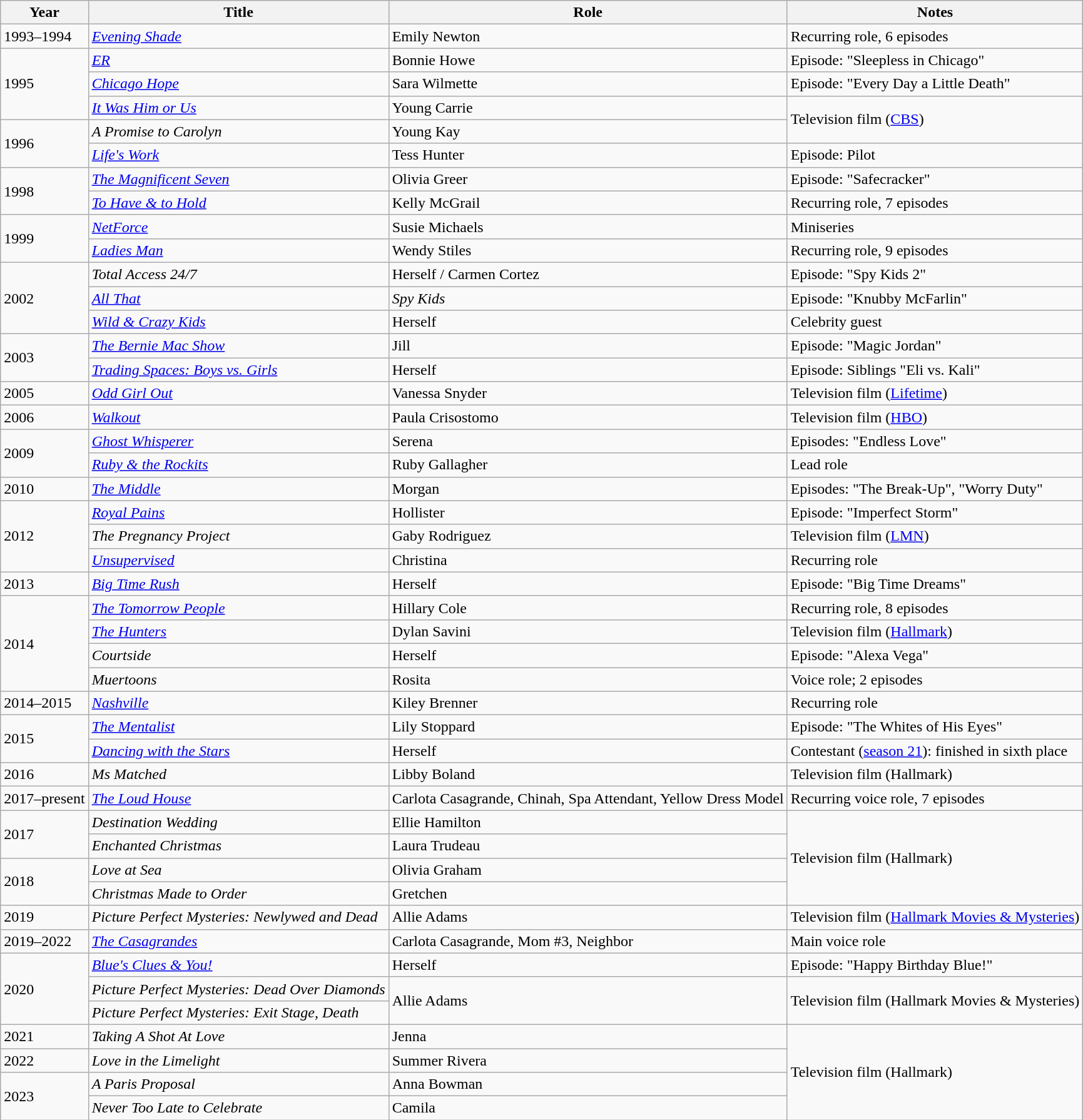<table class="wikitable sortable">
<tr>
<th>Year</th>
<th>Title</th>
<th>Role</th>
<th class="unsortable">Notes</th>
</tr>
<tr>
<td>1993–1994</td>
<td><em><a href='#'>Evening Shade</a></em></td>
<td>Emily Newton</td>
<td>Recurring role, 6 episodes</td>
</tr>
<tr>
<td rowspan=3>1995</td>
<td><em><a href='#'>ER</a></em></td>
<td>Bonnie Howe</td>
<td>Episode: "Sleepless in Chicago"</td>
</tr>
<tr>
<td><em><a href='#'>Chicago Hope</a></em></td>
<td>Sara Wilmette</td>
<td>Episode: "Every Day a Little Death"</td>
</tr>
<tr>
<td><em><a href='#'>It Was Him or Us</a></em></td>
<td>Young Carrie</td>
<td rowspan=2>Television film (<a href='#'>CBS</a>)</td>
</tr>
<tr>
<td rowspan=2>1996</td>
<td><em>A Promise to Carolyn</em></td>
<td>Young Kay</td>
</tr>
<tr>
<td><em><a href='#'>Life's Work</a></em></td>
<td>Tess Hunter</td>
<td>Episode: Pilot</td>
</tr>
<tr>
<td rowspan=2>1998</td>
<td><em><a href='#'>The Magnificent Seven</a></em></td>
<td>Olivia Greer</td>
<td>Episode: "Safecracker"</td>
</tr>
<tr>
<td><em><a href='#'>To Have & to Hold</a></em></td>
<td>Kelly McGrail</td>
<td>Recurring role, 7 episodes</td>
</tr>
<tr>
<td rowspan=2>1999</td>
<td><em><a href='#'>NetForce</a></em></td>
<td>Susie Michaels</td>
<td>Miniseries</td>
</tr>
<tr>
<td><em><a href='#'>Ladies Man</a></em></td>
<td>Wendy Stiles</td>
<td>Recurring role, 9 episodes</td>
</tr>
<tr>
<td rowspan=3>2002</td>
<td><em>Total Access 24/7</em></td>
<td>Herself / Carmen Cortez</td>
<td>Episode: "Spy Kids 2"</td>
</tr>
<tr>
<td><em><a href='#'>All That</a></em></td>
<td><em>Spy Kids</em></td>
<td>Episode: "Knubby McFarlin"</td>
</tr>
<tr>
<td><em><a href='#'>Wild & Crazy Kids</a></em></td>
<td>Herself</td>
<td>Celebrity guest</td>
</tr>
<tr>
<td rowspan=2>2003</td>
<td><em><a href='#'>The Bernie Mac Show</a></em></td>
<td>Jill</td>
<td>Episode: "Magic Jordan"</td>
</tr>
<tr>
<td><em><a href='#'>Trading Spaces: Boys vs. Girls</a></em></td>
<td>Herself</td>
<td>Episode: Siblings "Eli vs. Kali"</td>
</tr>
<tr>
<td>2005</td>
<td><em><a href='#'>Odd Girl Out</a></em></td>
<td>Vanessa Snyder</td>
<td>Television film (<a href='#'>Lifetime</a>)</td>
</tr>
<tr>
<td>2006</td>
<td><em><a href='#'>Walkout</a></em></td>
<td>Paula Crisostomo</td>
<td>Television film (<a href='#'>HBO</a>)</td>
</tr>
<tr>
<td rowspan=2>2009</td>
<td><em><a href='#'>Ghost Whisperer</a></em></td>
<td>Serena</td>
<td>Episodes: "Endless Love"</td>
</tr>
<tr>
<td><em><a href='#'>Ruby & the Rockits</a></em></td>
<td>Ruby Gallagher</td>
<td>Lead role</td>
</tr>
<tr>
<td>2010</td>
<td><em><a href='#'>The Middle</a></em></td>
<td>Morgan</td>
<td>Episodes: "The Break-Up", "Worry Duty"</td>
</tr>
<tr>
<td rowspan=3>2012</td>
<td><em><a href='#'>Royal Pains</a></em></td>
<td>Hollister</td>
<td>Episode: "Imperfect Storm"</td>
</tr>
<tr>
<td><em>The Pregnancy Project</em></td>
<td>Gaby Rodriguez</td>
<td>Television film (<a href='#'>LMN</a>)</td>
</tr>
<tr>
<td><em><a href='#'>Unsupervised</a></em></td>
<td>Christina</td>
<td>Recurring role</td>
</tr>
<tr>
<td>2013</td>
<td><em><a href='#'>Big Time Rush</a></em></td>
<td>Herself</td>
<td>Episode: "Big Time Dreams"</td>
</tr>
<tr>
<td rowspan=4>2014</td>
<td><em><a href='#'>The Tomorrow People</a></em></td>
<td>Hillary Cole</td>
<td>Recurring role, 8 episodes</td>
</tr>
<tr>
<td><em><a href='#'>The Hunters</a></em></td>
<td>Dylan Savini</td>
<td>Television film (<a href='#'>Hallmark</a>)</td>
</tr>
<tr>
<td><em>Courtside</em></td>
<td>Herself</td>
<td>Episode: "Alexa Vega"</td>
</tr>
<tr>
<td><em>Muertoons</em></td>
<td>Rosita</td>
<td>Voice role; 2 episodes</td>
</tr>
<tr>
<td>2014–2015</td>
<td><em><a href='#'>Nashville</a></em></td>
<td>Kiley Brenner</td>
<td>Recurring role</td>
</tr>
<tr>
<td rowspan=2>2015</td>
<td><em><a href='#'>The Mentalist</a></em></td>
<td>Lily Stoppard</td>
<td>Episode: "The Whites of His Eyes"</td>
</tr>
<tr>
<td><em><a href='#'>Dancing with the Stars</a></em></td>
<td>Herself</td>
<td>Contestant (<a href='#'>season 21</a>): finished in sixth place</td>
</tr>
<tr>
<td>2016</td>
<td><em>Ms Matched</em></td>
<td>Libby Boland</td>
<td>Television film (Hallmark)</td>
</tr>
<tr>
<td>2017–present</td>
<td><em><a href='#'>The Loud House</a></em></td>
<td>Carlota Casagrande, Chinah, Spa Attendant, Yellow Dress Model</td>
<td>Recurring voice role, 7 episodes</td>
</tr>
<tr>
<td rowspan=2>2017</td>
<td><em>Destination Wedding</em></td>
<td>Ellie Hamilton</td>
<td rowspan=4>Television film (Hallmark)</td>
</tr>
<tr>
<td><em>Enchanted Christmas</em></td>
<td>Laura Trudeau</td>
</tr>
<tr>
<td rowspan=2>2018</td>
<td><em>Love at Sea</em></td>
<td>Olivia Graham</td>
</tr>
<tr>
<td><em>Christmas Made to Order</em></td>
<td>Gretchen</td>
</tr>
<tr>
<td>2019</td>
<td><em>Picture Perfect Mysteries: Newlywed and Dead</em></td>
<td>Allie Adams</td>
<td>Television film (<a href='#'>Hallmark Movies & Mysteries</a>)</td>
</tr>
<tr>
<td>2019–2022</td>
<td><em><a href='#'>The Casagrandes</a></em></td>
<td>Carlota Casagrande, Mom #3, Neighbor</td>
<td>Main voice role</td>
</tr>
<tr>
<td rowspan=3>2020</td>
<td><em><a href='#'>Blue's Clues & You!</a></em></td>
<td>Herself</td>
<td>Episode: "Happy Birthday Blue!"</td>
</tr>
<tr>
<td><em>Picture Perfect Mysteries: Dead Over Diamonds</em></td>
<td rowspan=2>Allie Adams</td>
<td rowspan=2>Television film (Hallmark Movies & Mysteries)</td>
</tr>
<tr>
<td><em>Picture Perfect Mysteries: Exit Stage, Death</em></td>
</tr>
<tr>
<td>2021</td>
<td><em>Taking A Shot At Love</em></td>
<td>Jenna</td>
<td rowspan=4>Television film (Hallmark)</td>
</tr>
<tr>
<td>2022</td>
<td><em>Love in the Limelight</em></td>
<td>Summer Rivera</td>
</tr>
<tr>
<td rowspan=2>2023</td>
<td><em>A Paris Proposal</em></td>
<td>Anna Bowman</td>
</tr>
<tr>
<td><em>Never Too Late to Celebrate</em></td>
<td>Camila</td>
</tr>
</table>
